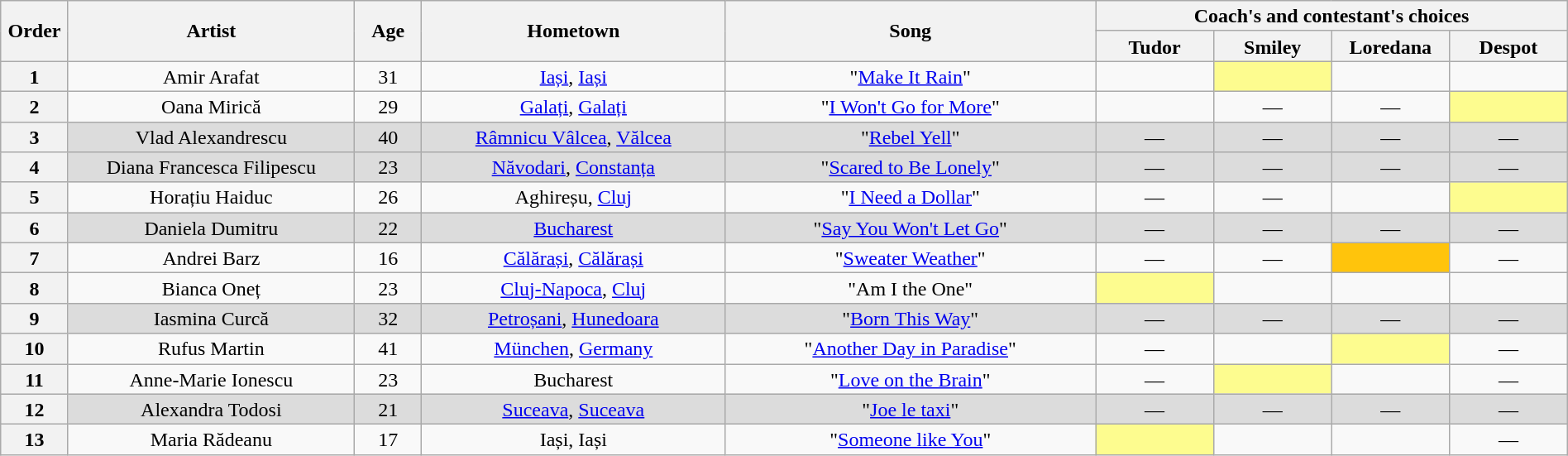<table class="wikitable" style="text-align:center; line-height:17px; width:100%;">
<tr>
<th scope="col" rowspan="2" style="width:04%;">Order</th>
<th scope="col" rowspan="2" style="width:17%;">Artist</th>
<th scope="col" rowspan="2" style="width:04%;">Age</th>
<th scope="col" rowspan="2" style="width:18%;">Hometown</th>
<th scope="col" rowspan="2" style="width:22%;">Song</th>
<th scope="col" colspan="4" style="width:24%;">Coach's and contestant's choices</th>
</tr>
<tr>
<th style="width:07%;">Tudor</th>
<th style="width:07%;">Smiley</th>
<th style="width:07%;">Loredana</th>
<th style="width:07%;">Despot</th>
</tr>
<tr>
<th>1</th>
<td>Amir Arafat</td>
<td>31</td>
<td><a href='#'>Iași</a>, <a href='#'>Iași</a></td>
<td>"<a href='#'>Make It Rain</a>"</td>
<td></td>
<td bgcolor="#fdfc8f"></td>
<td></td>
<td></td>
</tr>
<tr>
<th>2</th>
<td>Oana Mirică</td>
<td>29</td>
<td><a href='#'>Galați</a>, <a href='#'>Galați</a></td>
<td>"<a href='#'>I Won't Go for More</a>"</td>
<td></td>
<td>—</td>
<td>—</td>
<td bgcolor="#fdfc8f"></td>
</tr>
<tr bgcolor="#dcdcdc">
<th>3</th>
<td>Vlad Alexandrescu</td>
<td>40</td>
<td><a href='#'>Râmnicu Vâlcea</a>, <a href='#'>Vălcea</a></td>
<td>"<a href='#'>Rebel Yell</a>"</td>
<td>—</td>
<td>—</td>
<td>—</td>
<td>—</td>
</tr>
<tr bgcolor="#dcdcdc">
<th>4</th>
<td>Diana Francesca Filipescu</td>
<td>23</td>
<td><a href='#'>Năvodari</a>, <a href='#'>Constanța</a></td>
<td>"<a href='#'>Scared to Be Lonely</a>"</td>
<td>—</td>
<td>—</td>
<td>—</td>
<td>—</td>
</tr>
<tr>
<th>5</th>
<td>Horațiu Haiduc</td>
<td>26</td>
<td>Aghireșu, <a href='#'>Cluj</a></td>
<td>"<a href='#'>I Need a Dollar</a>"</td>
<td>—</td>
<td>—</td>
<td></td>
<td bgcolor="#fdfc8f"></td>
</tr>
<tr bgcolor="#dcdcdc">
<th>6</th>
<td>Daniela Dumitru</td>
<td>22</td>
<td><a href='#'>Bucharest</a></td>
<td>"<a href='#'>Say You Won't Let Go</a>"</td>
<td>—</td>
<td>—</td>
<td>—</td>
<td>—</td>
</tr>
<tr>
<th>7</th>
<td>Andrei Barz</td>
<td>16</td>
<td><a href='#'>Călărași</a>, <a href='#'>Călărași</a></td>
<td>"<a href='#'>Sweater Weather</a>"</td>
<td>—</td>
<td>—</td>
<td bgcolor="#ffc40c"></td>
<td>—</td>
</tr>
<tr>
<th>8</th>
<td>Bianca Oneț</td>
<td>23</td>
<td><a href='#'>Cluj-Napoca</a>, <a href='#'>Cluj</a></td>
<td>"Am I the One"</td>
<td bgcolor="#fdfc8f"></td>
<td></td>
<td></td>
<td></td>
</tr>
<tr bgcolor="#dcdcdc">
<th>9</th>
<td>Iasmina Curcă</td>
<td>32</td>
<td><a href='#'>Petroșani</a>, <a href='#'>Hunedoara</a></td>
<td>"<a href='#'>Born This Way</a>"</td>
<td>—</td>
<td>—</td>
<td>—</td>
<td>—</td>
</tr>
<tr>
<th>10</th>
<td>Rufus Martin</td>
<td>41</td>
<td><a href='#'>München</a>, <a href='#'>Germany</a></td>
<td>"<a href='#'>Another Day in Paradise</a>"</td>
<td>—</td>
<td></td>
<td bgcolor="#fdfc8f"></td>
<td>—</td>
</tr>
<tr>
<th>11</th>
<td>Anne-Marie Ionescu</td>
<td>23</td>
<td>Bucharest</td>
<td>"<a href='#'>Love on the Brain</a>"</td>
<td>—</td>
<td bgcolor="#fdfc8f"></td>
<td></td>
<td>—</td>
</tr>
<tr bgcolor="#dcdcdc">
<th>12</th>
<td>Alexandra Todosi</td>
<td>21</td>
<td><a href='#'>Suceava</a>, <a href='#'>Suceava</a></td>
<td>"<a href='#'>Joe le taxi</a>"</td>
<td>—</td>
<td>—</td>
<td>—</td>
<td>—</td>
</tr>
<tr>
<th>13</th>
<td>Maria Rădeanu</td>
<td>17</td>
<td>Iași, Iași</td>
<td>"<a href='#'>Someone like You</a>"</td>
<td bgcolor="#fdfc8f"></td>
<td></td>
<td></td>
<td>—</td>
</tr>
</table>
